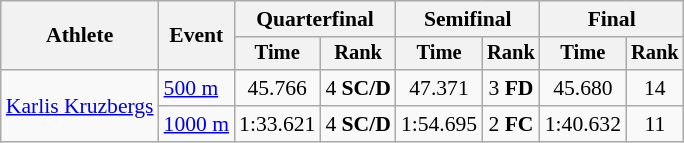<table class="wikitable" style="font-size:90%">
<tr>
<th rowspan=2>Athlete</th>
<th rowspan=2>Event</th>
<th colspan=2>Quarterfinal</th>
<th colspan=2>Semifinal</th>
<th colspan=2>Final</th>
</tr>
<tr style="font-size:95%">
<th>Time</th>
<th>Rank</th>
<th>Time</th>
<th>Rank</th>
<th>Time</th>
<th>Rank</th>
</tr>
<tr align=center>
<td align=left rowspan=2><a href='#'>Karlis Kruzbergs</a></td>
<td align=left><a href='#'>500 m</a></td>
<td>45.766</td>
<td>4 <strong>SC/D</strong></td>
<td>47.371</td>
<td>3 <strong>FD</strong></td>
<td>45.680</td>
<td>14</td>
</tr>
<tr align=center>
<td align=left><a href='#'>1000 m</a></td>
<td>1:33.621</td>
<td>4 <strong>SC/D</strong></td>
<td>1:54.695</td>
<td>2 <strong>FC</strong></td>
<td>1:40.632</td>
<td>11</td>
</tr>
</table>
